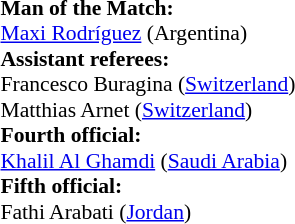<table width=50% style="font-size: 90%">
<tr>
<td><br><strong>Man of the Match:</strong>
<br><a href='#'>Maxi Rodríguez</a> (Argentina)<br><strong>Assistant referees:</strong>
<br>Francesco Buragina (<a href='#'>Switzerland</a>)
<br>Matthias Arnet (<a href='#'>Switzerland</a>)
<br><strong>Fourth official:</strong>
<br><a href='#'>Khalil Al Ghamdi</a> (<a href='#'>Saudi Arabia</a>)
<br><strong>Fifth official:</strong>
<br>Fathi Arabati (<a href='#'>Jordan</a>)</td>
</tr>
</table>
